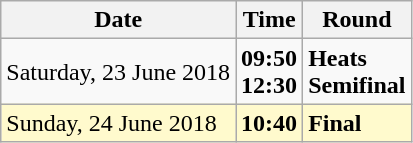<table class="wikitable">
<tr>
<th>Date</th>
<th>Time</th>
<th>Round</th>
</tr>
<tr>
<td>Saturday, 23 June 2018</td>
<td><strong>09:50<br>12:30</strong></td>
<td><strong>Heats<br>Semifinal</strong></td>
</tr>
<tr>
<td style=background:lemonchiffon>Sunday, 24 June 2018</td>
<td style=background:lemonchiffon><strong>10:40</strong></td>
<td style=background:lemonchiffon><strong>Final</strong></td>
</tr>
</table>
